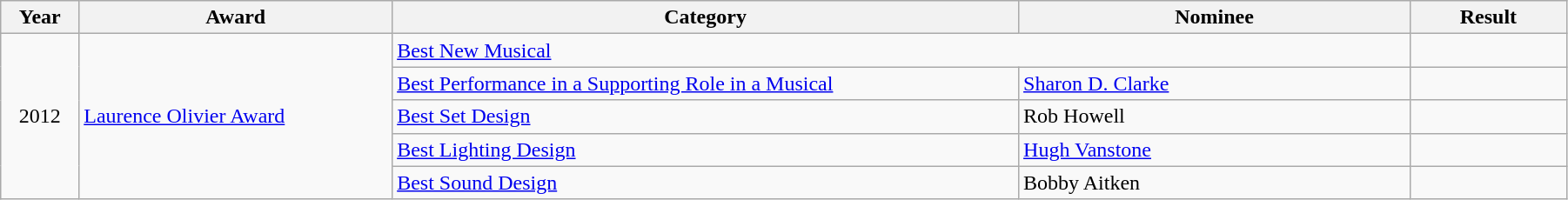<table class="wikitable" width="95%">
<tr>
<th width="5%">Year</th>
<th width="20%">Award</th>
<th width="40%">Category</th>
<th width="25%">Nominee</th>
<th width="10%">Result</th>
</tr>
<tr>
<td rowspan="5" align="center">2012</td>
<td rowspan="5"><a href='#'>Laurence Olivier Award</a></td>
<td colspan="2"><a href='#'>Best New Musical</a></td>
<td></td>
</tr>
<tr>
<td><a href='#'>Best Performance in a Supporting Role in a Musical</a></td>
<td><a href='#'>Sharon D. Clarke</a></td>
<td></td>
</tr>
<tr>
<td><a href='#'>Best Set Design</a></td>
<td>Rob Howell</td>
<td></td>
</tr>
<tr>
<td><a href='#'>Best Lighting Design</a></td>
<td><a href='#'>Hugh Vanstone</a></td>
<td></td>
</tr>
<tr>
<td><a href='#'>Best Sound Design</a></td>
<td>Bobby Aitken</td>
<td></td>
</tr>
</table>
